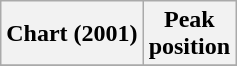<table class="wikitable sortable">
<tr>
<th align="left">Chart (2001)</th>
<th align="center">Peak<br>position</th>
</tr>
<tr>
</tr>
</table>
